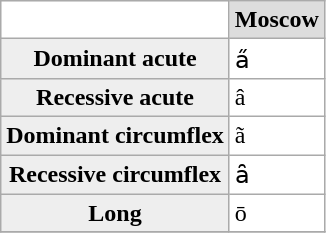<table class="wikitable">
<tr>
<th style="background-color: #ffffff;"></th>
<th style="background-color: #DDDDDD;">Moscow</th>
</tr>
<tr>
<th style="background-color: #EEEEEE;">Dominant acute</th>
<td style="background-color: #ffffff;">a̋</td>
</tr>
<tr>
<th style="background-color: #EEEEEE;">Recessive acute</th>
<td style="background-color: #ffffff;">â</td>
</tr>
<tr>
<th style="background-color: #EEEEEE;">Dominant circumflex</th>
<td style="background-color: #ffffff;">ã</td>
</tr>
<tr>
<th style="background-color: #EEEEEE;">Recessive circumflex</th>
<td style="background-color: #ffffff;">ȃ</td>
</tr>
<tr>
<th style="background-color: #EEEEEE;">Long</th>
<td style="background-color: #ffffff;">ō</td>
</tr>
<tr>
</tr>
</table>
